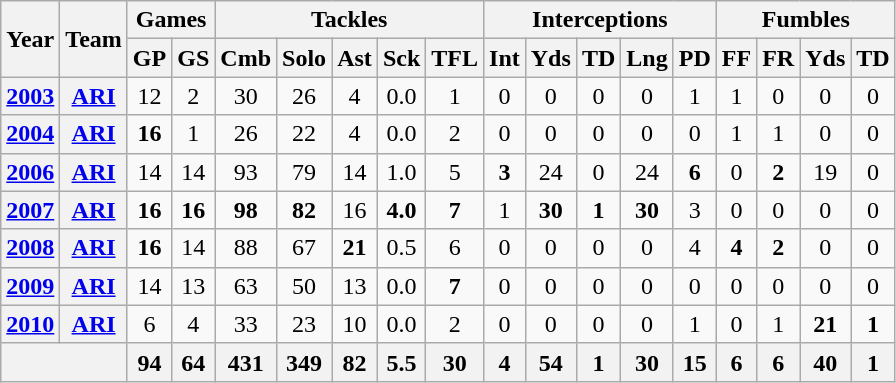<table class="wikitable" style="text-align:center">
<tr>
<th rowspan="2">Year</th>
<th rowspan="2">Team</th>
<th colspan="2">Games</th>
<th colspan="5">Tackles</th>
<th colspan="5">Interceptions</th>
<th colspan="4">Fumbles</th>
</tr>
<tr>
<th>GP</th>
<th>GS</th>
<th>Cmb</th>
<th>Solo</th>
<th>Ast</th>
<th>Sck</th>
<th>TFL</th>
<th>Int</th>
<th>Yds</th>
<th>TD</th>
<th>Lng</th>
<th>PD</th>
<th>FF</th>
<th>FR</th>
<th>Yds</th>
<th>TD</th>
</tr>
<tr>
<th><a href='#'>2003</a></th>
<th><a href='#'>ARI</a></th>
<td>12</td>
<td>2</td>
<td>30</td>
<td>26</td>
<td>4</td>
<td>0.0</td>
<td>1</td>
<td>0</td>
<td>0</td>
<td>0</td>
<td>0</td>
<td>1</td>
<td>1</td>
<td>0</td>
<td>0</td>
<td>0</td>
</tr>
<tr>
<th><a href='#'>2004</a></th>
<th><a href='#'>ARI</a></th>
<td><strong>16</strong></td>
<td>1</td>
<td>26</td>
<td>22</td>
<td>4</td>
<td>0.0</td>
<td>2</td>
<td>0</td>
<td>0</td>
<td>0</td>
<td>0</td>
<td>0</td>
<td>1</td>
<td>1</td>
<td>0</td>
<td>0</td>
</tr>
<tr>
<th><a href='#'>2006</a></th>
<th><a href='#'>ARI</a></th>
<td>14</td>
<td>14</td>
<td>93</td>
<td>79</td>
<td>14</td>
<td>1.0</td>
<td>5</td>
<td><strong>3</strong></td>
<td>24</td>
<td>0</td>
<td>24</td>
<td><strong>6</strong></td>
<td>0</td>
<td><strong>2</strong></td>
<td>19</td>
<td>0</td>
</tr>
<tr>
<th><a href='#'>2007</a></th>
<th><a href='#'>ARI</a></th>
<td><strong>16</strong></td>
<td><strong>16</strong></td>
<td><strong>98</strong></td>
<td><strong>82</strong></td>
<td>16</td>
<td><strong>4.0</strong></td>
<td><strong>7</strong></td>
<td>1</td>
<td><strong>30</strong></td>
<td><strong>1</strong></td>
<td><strong>30</strong></td>
<td>3</td>
<td>0</td>
<td>0</td>
<td>0</td>
<td>0</td>
</tr>
<tr>
<th><a href='#'>2008</a></th>
<th><a href='#'>ARI</a></th>
<td><strong>16</strong></td>
<td>14</td>
<td>88</td>
<td>67</td>
<td><strong>21</strong></td>
<td>0.5</td>
<td>6</td>
<td>0</td>
<td>0</td>
<td>0</td>
<td>0</td>
<td>4</td>
<td><strong>4</strong></td>
<td><strong>2</strong></td>
<td>0</td>
<td>0</td>
</tr>
<tr>
<th><a href='#'>2009</a></th>
<th><a href='#'>ARI</a></th>
<td>14</td>
<td>13</td>
<td>63</td>
<td>50</td>
<td>13</td>
<td>0.0</td>
<td><strong>7</strong></td>
<td>0</td>
<td>0</td>
<td>0</td>
<td>0</td>
<td>0</td>
<td>0</td>
<td>0</td>
<td>0</td>
<td>0</td>
</tr>
<tr>
<th><a href='#'>2010</a></th>
<th><a href='#'>ARI</a></th>
<td>6</td>
<td>4</td>
<td>33</td>
<td>23</td>
<td>10</td>
<td>0.0</td>
<td>2</td>
<td>0</td>
<td>0</td>
<td>0</td>
<td>0</td>
<td>1</td>
<td>0</td>
<td>1</td>
<td><strong>21</strong></td>
<td><strong>1</strong></td>
</tr>
<tr>
<th colspan="2"></th>
<th>94</th>
<th>64</th>
<th>431</th>
<th>349</th>
<th>82</th>
<th>5.5</th>
<th>30</th>
<th>4</th>
<th>54</th>
<th>1</th>
<th>30</th>
<th>15</th>
<th>6</th>
<th>6</th>
<th>40</th>
<th>1</th>
</tr>
</table>
